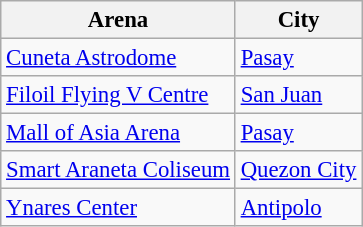<table class="wikitable sortable" style="font-size:95%">
<tr>
<th>Arena</th>
<th>City</th>
</tr>
<tr>
<td><a href='#'>Cuneta Astrodome</a></td>
<td><a href='#'>Pasay</a></td>
</tr>
<tr>
<td><a href='#'>Filoil Flying V Centre</a></td>
<td><a href='#'>San Juan</a></td>
</tr>
<tr>
<td><a href='#'>Mall of Asia Arena</a></td>
<td><a href='#'>Pasay</a></td>
</tr>
<tr>
<td><a href='#'>Smart Araneta Coliseum</a></td>
<td><a href='#'>Quezon City</a></td>
</tr>
<tr>
<td><a href='#'>Ynares Center</a></td>
<td><a href='#'>Antipolo</a></td>
</tr>
</table>
